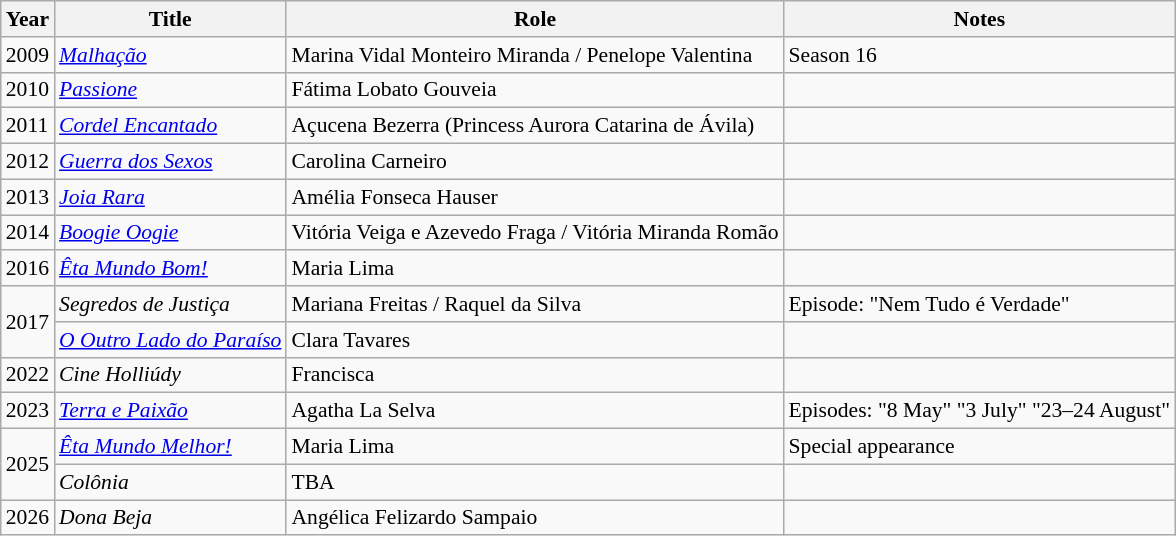<table class="wikitable" style="font-size: 90%;">
<tr>
<th>Year</th>
<th>Title</th>
<th>Role</th>
<th>Notes</th>
</tr>
<tr>
<td>2009</td>
<td><em><a href='#'>Malhação</a></em></td>
<td>Marina Vidal Monteiro Miranda / Penelope Valentina</td>
<td>Season 16</td>
</tr>
<tr>
<td>2010</td>
<td><em><a href='#'>Passione</a></em></td>
<td>Fátima Lobato Gouveia</td>
<td></td>
</tr>
<tr>
<td>2011</td>
<td><em><a href='#'>Cordel Encantado</a></em></td>
<td>Açucena Bezerra (Princess Aurora Catarina de Ávila)</td>
<td></td>
</tr>
<tr>
<td>2012</td>
<td><em><a href='#'>Guerra dos Sexos</a></em></td>
<td>Carolina Carneiro</td>
<td></td>
</tr>
<tr>
<td>2013</td>
<td><em><a href='#'>Joia Rara</a></em></td>
<td>Amélia Fonseca Hauser</td>
<td></td>
</tr>
<tr>
<td>2014</td>
<td><em><a href='#'>Boogie Oogie</a></em></td>
<td>Vitória Veiga e Azevedo Fraga / Vitória Miranda Romão</td>
<td></td>
</tr>
<tr>
<td>2016</td>
<td><em><a href='#'>Êta Mundo Bom!</a></em></td>
<td>Maria Lima</td>
<td></td>
</tr>
<tr>
<td rowspan="2">2017</td>
<td><em>Segredos de Justiça</em></td>
<td>Mariana Freitas / Raquel da Silva</td>
<td>Episode: "Nem Tudo é Verdade"</td>
</tr>
<tr>
<td><em><a href='#'>O Outro Lado do Paraíso</a></em></td>
<td>Clara Tavares</td>
<td></td>
</tr>
<tr>
<td>2022</td>
<td><em>Cine Holliúdy</em></td>
<td>Francisca</td>
<td></td>
</tr>
<tr>
<td>2023</td>
<td><em><a href='#'>Terra e Paixão</a></em></td>
<td>Agatha La Selva</td>
<td>Episodes: "8 May" "3 July" "23–24 August"</td>
</tr>
<tr>
<td rowspan="2">2025</td>
<td><em><a href='#'>Êta Mundo Melhor!</a></em></td>
<td>Maria Lima</td>
<td>Special appearance</td>
</tr>
<tr>
<td><em>Colônia</em></td>
<td>TBA</td>
<td></td>
</tr>
<tr>
<td>2026</td>
<td><em>Dona Beja</em></td>
<td>Angélica Felizardo Sampaio</td>
<td></td>
</tr>
</table>
